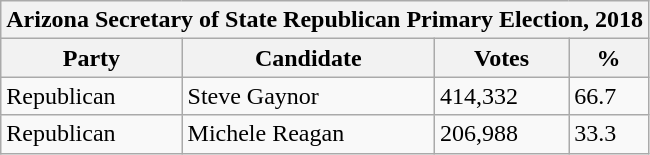<table class="wikitable">
<tr>
<th colspan="4">Arizona Secretary of State Republican Primary Election, 2018</th>
</tr>
<tr>
<th>Party</th>
<th>Candidate</th>
<th>Votes</th>
<th>%</th>
</tr>
<tr>
<td>Republican</td>
<td>Steve Gaynor</td>
<td>414,332</td>
<td>66.7</td>
</tr>
<tr>
<td>Republican</td>
<td>Michele Reagan</td>
<td>206,988</td>
<td>33.3</td>
</tr>
</table>
